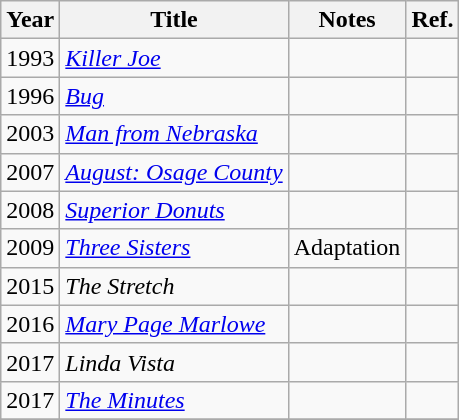<table class = "wikitable">
<tr>
<th>Year</th>
<th>Title</th>
<th>Notes</th>
<th>Ref.</th>
</tr>
<tr>
<td>1993</td>
<td><em><a href='#'>Killer Joe</a></em></td>
<td></td>
<td></td>
</tr>
<tr>
<td>1996</td>
<td><em><a href='#'>Bug</a></em></td>
<td></td>
<td></td>
</tr>
<tr>
<td>2003</td>
<td><em><a href='#'>Man from Nebraska</a></em></td>
<td></td>
<td></td>
</tr>
<tr>
<td>2007</td>
<td><em><a href='#'>August: Osage County</a></em></td>
<td></td>
<td></td>
</tr>
<tr>
<td>2008</td>
<td><em><a href='#'>Superior Donuts</a></em></td>
<td></td>
<td></td>
</tr>
<tr>
<td>2009</td>
<td><em><a href='#'>Three Sisters</a></em></td>
<td>Adaptation</td>
<td></td>
</tr>
<tr>
<td>2015</td>
<td><em>The Stretch</em></td>
<td></td>
<td></td>
</tr>
<tr>
<td>2016</td>
<td><em><a href='#'>Mary Page Marlowe</a></em></td>
<td></td>
<td></td>
</tr>
<tr>
<td>2017</td>
<td><em>Linda Vista</em></td>
<td></td>
<td></td>
</tr>
<tr>
<td>2017</td>
<td><em><a href='#'>The Minutes</a></em></td>
<td></td>
<td></td>
</tr>
<tr>
</tr>
</table>
